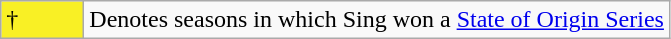<table class="wikitable">
<tr>
<td style="background:#f9f025; width:3em;">†</td>
<td>Denotes seasons in which Sing won a <a href='#'>State of Origin Series</a></td>
</tr>
</table>
